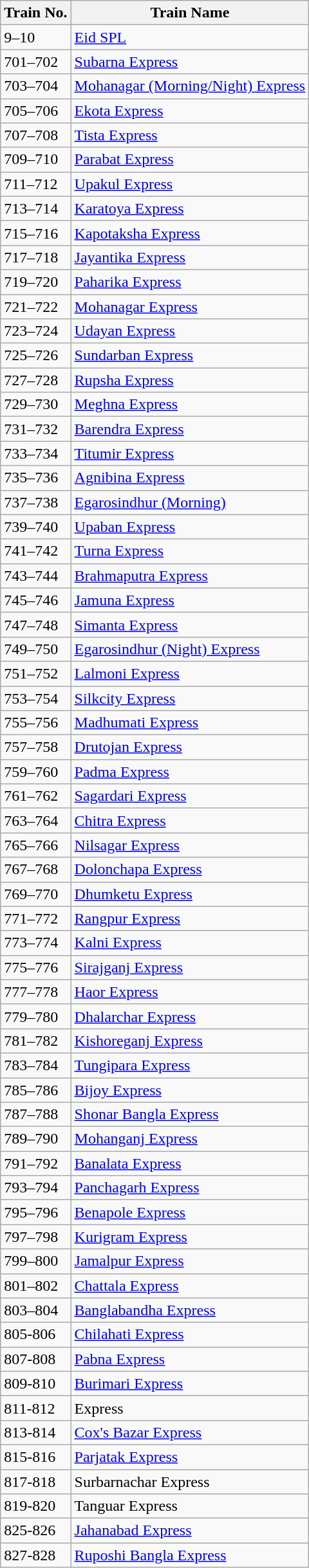<table class="wikitable sortable">
<tr>
<th>Train No.</th>
<th>Train Name</th>
</tr>
<tr>
<td>9–10</td>
<td><a href='#'>Eid SPL</a></td>
</tr>
<tr>
<td>701–702</td>
<td><a href='#'>Subarna Express</a></td>
</tr>
<tr>
<td>703–704</td>
<td><a href='#'>Mohanagar (Morning/Night) Express</a></td>
</tr>
<tr>
<td>705–706</td>
<td><a href='#'>Ekota Express</a></td>
</tr>
<tr>
<td>707–708</td>
<td><a href='#'>Tista Express</a></td>
</tr>
<tr>
<td>709–710</td>
<td><a href='#'>Parabat Express</a></td>
</tr>
<tr>
<td>711–712</td>
<td><a href='#'>Upakul Express</a></td>
</tr>
<tr>
<td>713–714</td>
<td><a href='#'>Karatoya Express</a></td>
</tr>
<tr>
<td>715–716</td>
<td><a href='#'>Kapotaksha Express</a></td>
</tr>
<tr>
<td>717–718</td>
<td><a href='#'>Jayantika Express</a></td>
</tr>
<tr>
<td>719–720</td>
<td><a href='#'>Paharika Express</a></td>
</tr>
<tr>
<td>721–722</td>
<td><a href='#'>Mohanagar Express</a></td>
</tr>
<tr>
<td>723–724</td>
<td><a href='#'>Udayan Express</a></td>
</tr>
<tr>
<td>725–726</td>
<td><a href='#'>Sundarban Express</a></td>
</tr>
<tr>
<td>727–728</td>
<td><a href='#'>Rupsha Express</a></td>
</tr>
<tr>
<td>729–730</td>
<td><a href='#'>Meghna Express</a></td>
</tr>
<tr>
<td>731–732</td>
<td><a href='#'>Barendra Express</a></td>
</tr>
<tr>
<td>733–734</td>
<td><a href='#'>Titumir Express</a></td>
</tr>
<tr>
<td>735–736</td>
<td><a href='#'>Agnibina Express</a></td>
</tr>
<tr>
<td>737–738</td>
<td><a href='#'>Egarosindhur (Morning)</a></td>
</tr>
<tr>
<td>739–740</td>
<td><a href='#'>Upaban Express</a></td>
</tr>
<tr>
<td>741–742</td>
<td><a href='#'>Turna Express</a></td>
</tr>
<tr>
<td>743–744</td>
<td><a href='#'>Brahmaputra Express</a></td>
</tr>
<tr>
<td>745–746</td>
<td><a href='#'>Jamuna Express</a></td>
</tr>
<tr>
<td>747–748</td>
<td><a href='#'>Simanta Express</a></td>
</tr>
<tr>
<td>749–750</td>
<td><a href='#'>Egarosindhur (Night) Express</a></td>
</tr>
<tr>
<td>751–752</td>
<td><a href='#'>Lalmoni Express</a></td>
</tr>
<tr>
<td>753–754</td>
<td><a href='#'>Silkcity Express</a></td>
</tr>
<tr>
<td>755–756</td>
<td><a href='#'>Madhumati Express</a></td>
</tr>
<tr>
<td>757–758</td>
<td><a href='#'>Drutojan Express</a></td>
</tr>
<tr>
<td>759–760</td>
<td><a href='#'>Padma Express</a></td>
</tr>
<tr>
<td>761–762</td>
<td><a href='#'>Sagardari Express</a></td>
</tr>
<tr>
<td>763–764</td>
<td><a href='#'>Chitra Express</a></td>
</tr>
<tr>
<td>765–766</td>
<td><a href='#'>Nilsagar Express</a></td>
</tr>
<tr>
<td>767–768</td>
<td><a href='#'>Dolonchapa Express</a></td>
</tr>
<tr>
<td>769–770</td>
<td><a href='#'>Dhumketu Express</a></td>
</tr>
<tr>
<td>771–772</td>
<td><a href='#'>Rangpur Express</a></td>
</tr>
<tr>
<td>773–774</td>
<td><a href='#'>Kalni Express</a></td>
</tr>
<tr>
<td>775–776</td>
<td><a href='#'>Sirajganj Express</a></td>
</tr>
<tr>
<td>777–778</td>
<td><a href='#'>Haor Express</a></td>
</tr>
<tr>
<td>779–780</td>
<td><a href='#'>Dhalarchar Express</a></td>
</tr>
<tr>
<td>781–782</td>
<td><a href='#'>Kishoreganj Express</a></td>
</tr>
<tr>
<td>783–784</td>
<td><a href='#'>Tungipara Express</a></td>
</tr>
<tr>
<td>785–786</td>
<td><a href='#'>Bijoy Express</a></td>
</tr>
<tr>
<td>787–788</td>
<td><a href='#'>Shonar Bangla Express</a></td>
</tr>
<tr>
<td>789–790</td>
<td><a href='#'>Mohanganj Express</a></td>
</tr>
<tr>
<td>791–792</td>
<td><a href='#'>Banalata Express</a></td>
</tr>
<tr>
<td>793–794</td>
<td><a href='#'>Panchagarh Express</a></td>
</tr>
<tr>
<td>795–796</td>
<td><a href='#'>Benapole Express</a></td>
</tr>
<tr>
<td>797–798</td>
<td><a href='#'>Kurigram Express</a></td>
</tr>
<tr>
<td>799–800</td>
<td><a href='#'>Jamalpur Express</a></td>
</tr>
<tr>
<td>801–802</td>
<td><a href='#'>Chattala Express</a></td>
</tr>
<tr>
<td>803–804</td>
<td><a href='#'>Banglabandha Express</a></td>
</tr>
<tr>
<td>805-806</td>
<td><a href='#'>Chilahati Express</a></td>
</tr>
<tr>
<td>807-808</td>
<td><a href='#'>Pabna Express</a></td>
</tr>
<tr>
<td>809-810</td>
<td><a href='#'>Burimari Express</a></td>
</tr>
<tr>
<td>811-812</td>
<td>Express</td>
</tr>
<tr>
<td>813-814</td>
<td><a href='#'>Cox's Bazar Express</a></td>
</tr>
<tr>
<td>815-816</td>
<td><a href='#'>Parjatak Express</a></td>
</tr>
<tr>
<td>817-818</td>
<td>Surbarnachar Express</td>
</tr>
<tr>
<td>819-820</td>
<td>Tanguar Express</td>
</tr>
<tr>
<td>825-826</td>
<td><a href='#'>Jahanabad Express</a></td>
</tr>
<tr>
<td>827-828</td>
<td><a href='#'>Ruposhi Bangla Express</a></td>
</tr>
</table>
